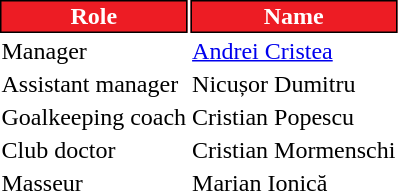<table class="toccolours">
<tr>
<th style="background:#ed1c24;color:#FFFFFF;border:1px solid #000000;">Role</th>
<th style="background:#ed1c24;color:#FFFFFF;border:1px solid #000000;">Name</th>
</tr>
<tr>
<td>Manager</td>
<td> <a href='#'>Andrei Cristea</a></td>
</tr>
<tr>
<td>Assistant manager</td>
<td> Nicușor Dumitru</td>
</tr>
<tr>
<td>Goalkeeping coach</td>
<td> Cristian Popescu</td>
</tr>
<tr>
<td>Club doctor</td>
<td> Cristian Mormenschi</td>
</tr>
<tr>
<td>Masseur</td>
<td> Marian Ionică</td>
</tr>
</table>
